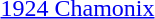<table>
<tr>
<td><a href='#'>1924 Chamonix</a><br></td>
<td></td>
<td></td>
<td></td>
</tr>
</table>
